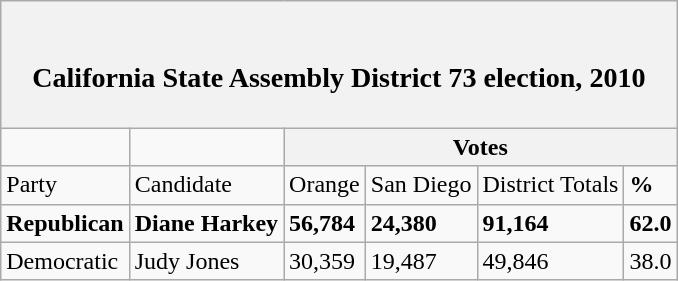<table class="wikitable">
<tr>
<th colspan="6"><br><h3>California State Assembly District 73 election, 2010</h3></th>
</tr>
<tr>
<td></td>
<td></td>
<th colspan="4">Votes</th>
</tr>
<tr>
<td>Party</td>
<td>Candidate</td>
<td>Orange</td>
<td>San Diego</td>
<td>District Totals</td>
<td><strong>%</strong></td>
</tr>
<tr>
<td><strong>Republican</strong></td>
<td><strong>Diane Harkey</strong></td>
<td><strong>56,784</strong></td>
<td><strong>24,380</strong></td>
<td><strong>91,164</strong></td>
<td><strong>62.0</strong></td>
</tr>
<tr>
<td>Democratic</td>
<td>Judy Jones</td>
<td>30,359</td>
<td>19,487</td>
<td>49,846</td>
<td>38.0</td>
</tr>
</table>
